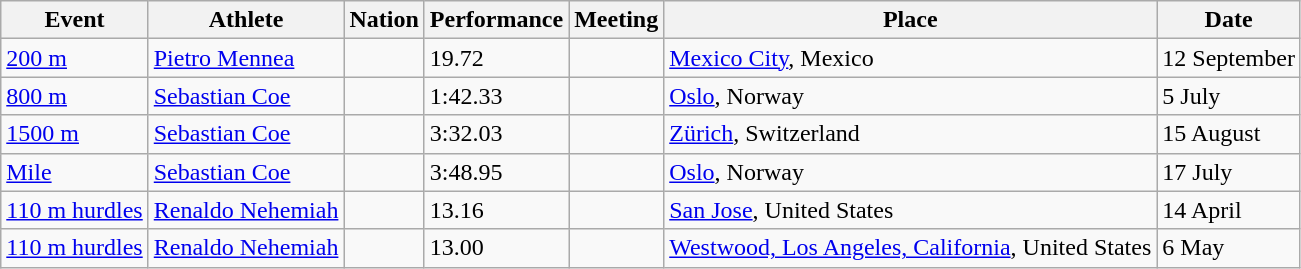<table class="wikitable" border="1">
<tr>
<th>Event</th>
<th>Athlete</th>
<th>Nation</th>
<th>Performance</th>
<th>Meeting</th>
<th>Place</th>
<th>Date</th>
</tr>
<tr>
<td><a href='#'>200 m</a></td>
<td><a href='#'>Pietro Mennea</a></td>
<td></td>
<td>19.72</td>
<td></td>
<td> <a href='#'>Mexico City</a>, Mexico</td>
<td>12 September</td>
</tr>
<tr>
<td><a href='#'>800 m</a></td>
<td><a href='#'>Sebastian Coe</a></td>
<td></td>
<td>1:42.33</td>
<td></td>
<td> <a href='#'>Oslo</a>, Norway</td>
<td>5 July</td>
</tr>
<tr>
<td><a href='#'>1500 m</a></td>
<td><a href='#'>Sebastian Coe</a></td>
<td></td>
<td>3:32.03</td>
<td></td>
<td> <a href='#'>Zürich</a>, Switzerland</td>
<td>15 August</td>
</tr>
<tr>
<td><a href='#'>Mile</a></td>
<td><a href='#'>Sebastian Coe</a></td>
<td></td>
<td>3:48.95</td>
<td></td>
<td> <a href='#'>Oslo</a>, Norway</td>
<td>17 July</td>
</tr>
<tr>
<td><a href='#'>110 m hurdles</a></td>
<td><a href='#'>Renaldo Nehemiah</a></td>
<td></td>
<td>13.16</td>
<td></td>
<td> <a href='#'>San Jose</a>, United States</td>
<td>14 April</td>
</tr>
<tr>
<td><a href='#'>110 m hurdles</a></td>
<td><a href='#'>Renaldo Nehemiah</a></td>
<td></td>
<td>13.00</td>
<td></td>
<td>  <a href='#'>Westwood, Los Angeles, California</a>, United States</td>
<td>6 May</td>
</tr>
</table>
